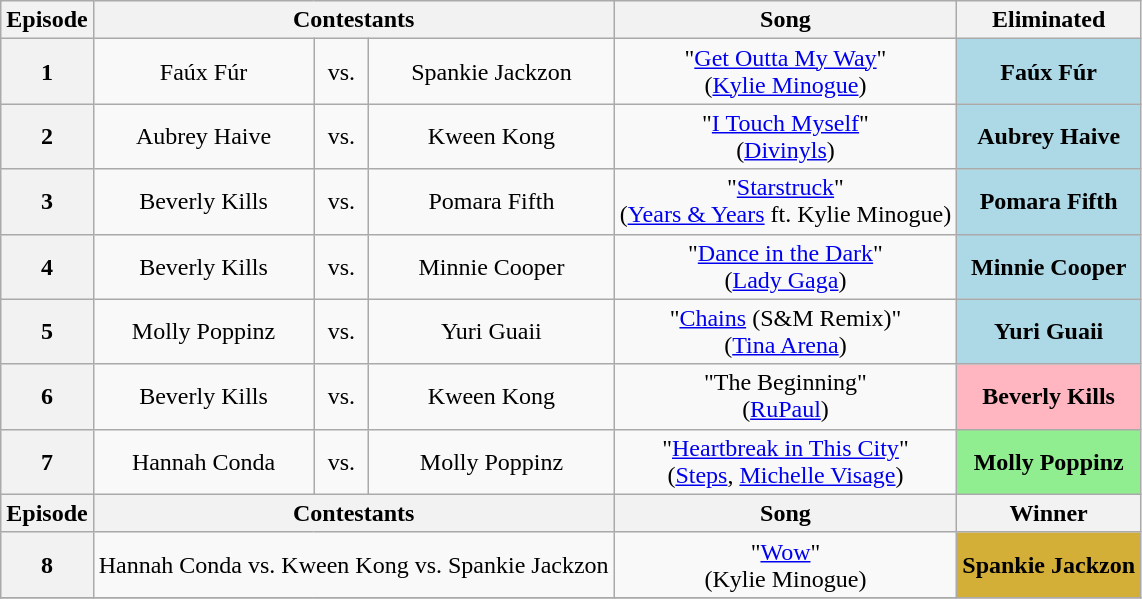<table class="wikitable" style="text-align:center">
<tr>
<th scope="col">Episode</th>
<th scope="col" colspan="3">Contestants</th>
<th scope="col">Song</th>
<th scope="col">Eliminated</th>
</tr>
<tr>
<th scope="row">1</th>
<td>Faúx Fúr</td>
<td>vs.</td>
<td nowrap>Spankie Jackzon</td>
<td>"<a href='#'>Get Outta My Way</a>"<br>(<a href='#'>Kylie Minogue</a>)</td>
<td bgcolor="lightblue"><strong>Faúx Fúr</strong></td>
</tr>
<tr>
<th scope="row">2</th>
<td>Aubrey Haive</td>
<td>vs.</td>
<td>Kween Kong</td>
<td>"<a href='#'>I Touch Myself</a>"<br>(<a href='#'>Divinyls</a>)</td>
<td bgcolor="lightblue"><strong>Aubrey Haive</strong></td>
</tr>
<tr>
<th scope="row">3</th>
<td>Beverly Kills</td>
<td>vs.</td>
<td>Pomara Fifth</td>
<td nowrap>"<a href='#'>Starstruck</a>"<br>(<a href='#'>Years & Years</a> ft. Kylie Minogue)</td>
<td bgcolor="lightblue"><strong>Pomara Fifth</strong></td>
</tr>
<tr>
<th scope="row">4</th>
<td>Beverly Kills</td>
<td>vs.</td>
<td>Minnie Cooper</td>
<td>"<a href='#'>Dance in the Dark</a>"<br>(<a href='#'>Lady Gaga</a>)</td>
<td bgcolor="lightblue"><strong>Minnie Cooper</strong></td>
</tr>
<tr>
<th scope="row">5</th>
<td>Molly Poppinz</td>
<td>vs.</td>
<td>Yuri Guaii</td>
<td>"<a href='#'>Chains</a> (S&M Remix)"<br>(<a href='#'>Tina Arena</a>)</td>
<td bgcolor="lightblue"><strong>Yuri Guaii</strong></td>
</tr>
<tr>
<th scope="row">6</th>
<td>Beverly Kills</td>
<td>vs.</td>
<td>Kween Kong</td>
<td>"The Beginning"<br>(<a href='#'>RuPaul</a>)</td>
<td bgcolor="lightpink"><strong>Beverly Kills</strong></td>
</tr>
<tr>
<th scope="row">7</th>
<td nowrap>Hannah Conda</td>
<td>vs.</td>
<td>Molly Poppinz</td>
<td>"<a href='#'>Heartbreak in This City</a>"<br>(<a href='#'>Steps</a>, <a href='#'>Michelle Visage</a>)</td>
<td bgcolor="lightgreen"><strong>Molly Poppinz</strong></td>
</tr>
<tr>
<th scope="col">Episode</th>
<th scope="col" colspan="3">Contestants</th>
<th scope="col">Song</th>
<th scope="col">Winner</th>
</tr>
<tr>
<th scope="row">8</th>
<td colspan="3">Hannah Conda vs. Kween Kong vs. Spankie Jackzon</td>
<td>"<a href='#'>Wow</a>"<br>(Kylie Minogue)</td>
<td bgcolor="#D4AF37" nowrap><strong>Spankie Jackzon</strong></td>
</tr>
<tr>
</tr>
</table>
